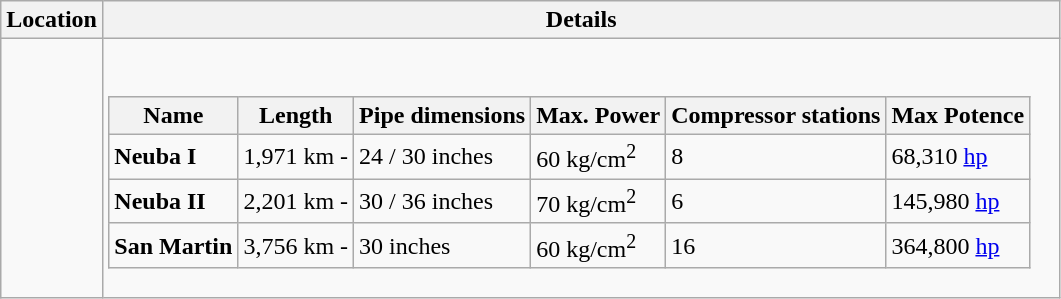<table class="wikitable">
<tr>
<th>Location</th>
<th>Details</th>
</tr>
<tr style="height:100px">
<td></td>
<td><br><table class="wikitable">
<tr>
<th>Name</th>
<th>Length</th>
<th>Pipe dimensions</th>
<th>Max. Power</th>
<th>Compressor stations</th>
<th>Max Potence</th>
</tr>
<tr>
<td><span><strong>Neuba I</strong></span></td>
<td>1,971 km - </td>
<td>24 / 30 inches</td>
<td>60 kg/cm<sup>2</sup></td>
<td>8</td>
<td>68,310 <a href='#'>hp</a></td>
</tr>
<tr>
<td><span><strong>Neuba II</strong></span></td>
<td>2,201 km - </td>
<td>30 / 36 inches</td>
<td>70 kg/cm<sup>2</sup></td>
<td>6</td>
<td>145,980 <a href='#'>hp</a></td>
</tr>
<tr>
<td><span><strong>San Martin</strong></span></td>
<td>3,756 km - </td>
<td>30 inches</td>
<td>60 kg/cm<sup>2</sup></td>
<td>16</td>
<td>364,800 <a href='#'>hp</a></td>
</tr>
</table>
</td>
</tr>
</table>
